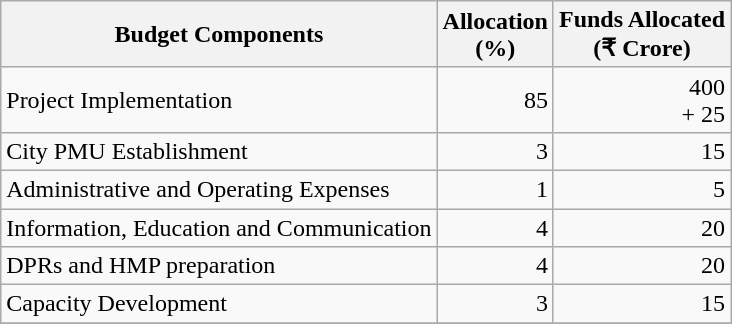<table class="wikitable" style="text-align:right;">
<tr>
<th>Budget Components</th>
<th>Allocation<br>(%)</th>
<th>Funds Allocated<br>(₹ Crore)</th>
</tr>
<tr>
<td style="text-align:left;">Project Implementation</td>
<td>85</td>
<td>400<br>+ 25</td>
</tr>
<tr>
<td style="text-align:left;">City PMU Establishment</td>
<td>3</td>
<td>15</td>
</tr>
<tr>
<td style="text-align:left;">Administrative and Operating Expenses</td>
<td>1</td>
<td>5</td>
</tr>
<tr>
<td style="text-align:left;">Information, Education and Communication</td>
<td>4</td>
<td>20</td>
</tr>
<tr>
<td style="text-align:left;">DPRs and HMP preparation</td>
<td>4</td>
<td>20</td>
</tr>
<tr>
<td style="text-align:left;">Capacity Development</td>
<td>3</td>
<td>15</td>
</tr>
<tr>
</tr>
</table>
